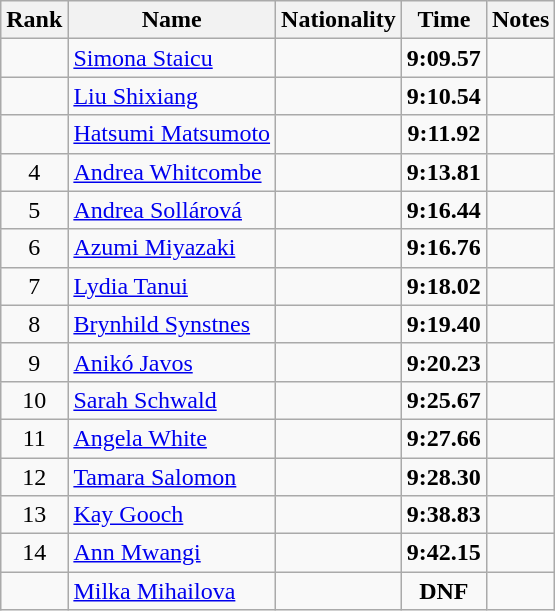<table class="wikitable sortable" style="text-align:center">
<tr>
<th>Rank</th>
<th>Name</th>
<th>Nationality</th>
<th>Time</th>
<th>Notes</th>
</tr>
<tr>
<td></td>
<td align=left><a href='#'>Simona Staicu</a></td>
<td align=left></td>
<td><strong>9:09.57</strong></td>
<td></td>
</tr>
<tr>
<td></td>
<td align=left><a href='#'>Liu Shixiang</a></td>
<td align=left></td>
<td><strong>9:10.54</strong></td>
<td></td>
</tr>
<tr>
<td></td>
<td align=left><a href='#'>Hatsumi Matsumoto</a></td>
<td align=left></td>
<td><strong>9:11.92</strong></td>
<td></td>
</tr>
<tr>
<td>4</td>
<td align=left><a href='#'>Andrea Whitcombe</a></td>
<td align=left></td>
<td><strong>9:13.81</strong></td>
<td></td>
</tr>
<tr>
<td>5</td>
<td align=left><a href='#'>Andrea Sollárová</a></td>
<td align=left></td>
<td><strong>9:16.44</strong></td>
<td></td>
</tr>
<tr>
<td>6</td>
<td align=left><a href='#'>Azumi Miyazaki</a></td>
<td align=left></td>
<td><strong>9:16.76</strong></td>
<td></td>
</tr>
<tr>
<td>7</td>
<td align=left><a href='#'>Lydia Tanui</a></td>
<td align=left></td>
<td><strong>9:18.02</strong></td>
<td></td>
</tr>
<tr>
<td>8</td>
<td align=left><a href='#'>Brynhild Synstnes</a></td>
<td align=left></td>
<td><strong>9:19.40</strong></td>
<td></td>
</tr>
<tr>
<td>9</td>
<td align=left><a href='#'>Anikó Javos</a></td>
<td align=left></td>
<td><strong>9:20.23</strong></td>
<td></td>
</tr>
<tr>
<td>10</td>
<td align=left><a href='#'>Sarah Schwald</a></td>
<td align=left></td>
<td><strong>9:25.67</strong></td>
<td></td>
</tr>
<tr>
<td>11</td>
<td align=left><a href='#'>Angela White</a></td>
<td align=left></td>
<td><strong>9:27.66</strong></td>
<td></td>
</tr>
<tr>
<td>12</td>
<td align=left><a href='#'>Tamara Salomon</a></td>
<td align=left></td>
<td><strong>9:28.30</strong></td>
<td></td>
</tr>
<tr>
<td>13</td>
<td align=left><a href='#'>Kay Gooch</a></td>
<td align=left></td>
<td><strong>9:38.83</strong></td>
<td></td>
</tr>
<tr>
<td>14</td>
<td align=left><a href='#'>Ann Mwangi</a></td>
<td align=left></td>
<td><strong>9:42.15</strong></td>
<td></td>
</tr>
<tr>
<td></td>
<td align=left><a href='#'>Milka Mihailova</a></td>
<td align=left></td>
<td><strong>DNF</strong></td>
<td></td>
</tr>
</table>
